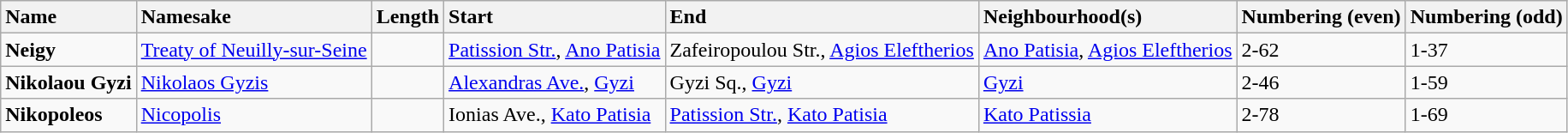<table class="wikitable sortable">
<tr>
<th style="text-align:left;">Name</th>
<th style="text-align:left;">Namesake</th>
<th style="text-align:left;">Length</th>
<th style="text-align:left;">Start</th>
<th style="text-align:left;">End</th>
<th style="text-align:left;">Neighbourhood(s)</th>
<th style="text-align:left;">Numbering (even)</th>
<th style="text-align:left;">Numbering (odd)</th>
</tr>
<tr class="sort">
<td><strong>Neigy</strong><br></td>
<td><a href='#'>Treaty of Neuilly-sur-Seine</a></td>
<td></td>
<td><a href='#'>Patission Str.</a>, <a href='#'>Ano Patisia</a></td>
<td>Zafeiropoulou Str., <a href='#'>Agios Eleftherios</a></td>
<td><a href='#'>Ano Patisia</a>, <a href='#'>Agios Eleftherios</a></td>
<td>2-62</td>
<td>1-37</td>
</tr>
<tr>
<td><strong>Nikolaou Gyzi</strong><br></td>
<td><a href='#'>Nikolaos Gyzis</a></td>
<td></td>
<td><a href='#'>Alexandras Ave.</a>, <a href='#'>Gyzi</a></td>
<td>Gyzi Sq., <a href='#'>Gyzi</a></td>
<td><a href='#'>Gyzi</a></td>
<td>2-46</td>
<td>1-59</td>
</tr>
<tr>
<td><strong>Nikopoleos</strong><br></td>
<td><a href='#'>Nicopolis</a></td>
<td></td>
<td>Ionias Ave., <a href='#'>Kato Patisia</a></td>
<td><a href='#'>Patission Str.</a>, <a href='#'>Kato Patisia</a></td>
<td><a href='#'>Kato Patissia</a></td>
<td>2-78</td>
<td>1-69</td>
</tr>
</table>
